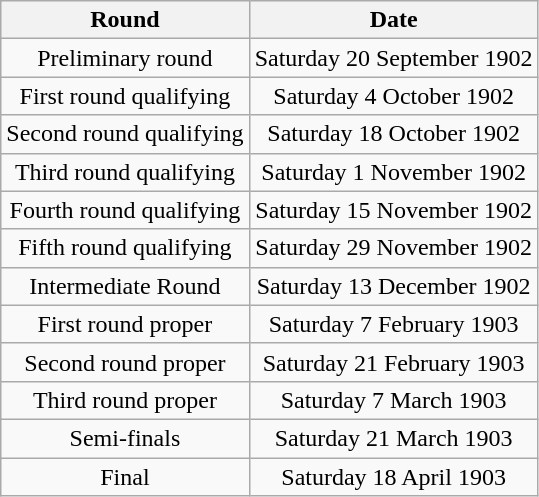<table class="wikitable" style="text-align: center">
<tr>
<th>Round</th>
<th>Date</th>
</tr>
<tr>
<td>Preliminary round</td>
<td>Saturday 20 September 1902</td>
</tr>
<tr>
<td>First round qualifying</td>
<td>Saturday 4 October 1902</td>
</tr>
<tr>
<td>Second round qualifying</td>
<td>Saturday 18 October 1902</td>
</tr>
<tr>
<td>Third round qualifying</td>
<td>Saturday 1 November 1902</td>
</tr>
<tr>
<td>Fourth round qualifying</td>
<td>Saturday 15 November 1902</td>
</tr>
<tr>
<td>Fifth round qualifying</td>
<td>Saturday 29 November 1902</td>
</tr>
<tr>
<td>Intermediate Round</td>
<td>Saturday 13 December 1902</td>
</tr>
<tr>
<td>First round proper</td>
<td>Saturday 7 February 1903</td>
</tr>
<tr>
<td>Second round proper</td>
<td>Saturday 21 February 1903</td>
</tr>
<tr>
<td>Third round proper</td>
<td>Saturday 7 March 1903</td>
</tr>
<tr>
<td>Semi-finals</td>
<td>Saturday 21 March 1903</td>
</tr>
<tr>
<td>Final</td>
<td>Saturday 18 April 1903</td>
</tr>
</table>
